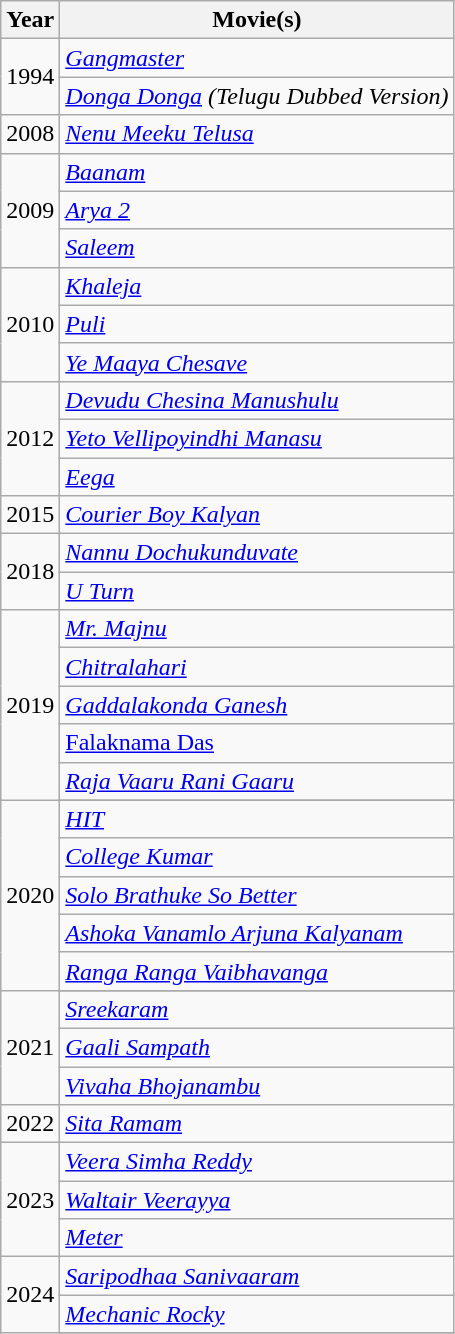<table class="wikitable">
<tr>
<th>Year</th>
<th>Movie(s)<br></th>
</tr>
<tr>
<td rowspan="2">1994</td>
<td><em><a href='#'>Gangmaster</a></em></td>
</tr>
<tr>
<td><em><a href='#'>Donga Donga</a> (Telugu Dubbed Version)</em></td>
</tr>
<tr>
<td rowspan="1">2008</td>
<td><em><a href='#'>Nenu Meeku Telusa</a></em></td>
</tr>
<tr>
<td rowspan="3">2009</td>
<td><em><a href='#'>Baanam</a></em></td>
</tr>
<tr>
<td><em><a href='#'>Arya 2</a></em></td>
</tr>
<tr>
<td><em><a href='#'>Saleem</a></em></td>
</tr>
<tr>
<td rowspan="3">2010</td>
<td><em><a href='#'>Khaleja</a></em></td>
</tr>
<tr>
<td><em><a href='#'>Puli</a></em></td>
</tr>
<tr>
<td><em><a href='#'>Ye Maaya Chesave</a></em></td>
</tr>
<tr>
<td rowspan="3">2012</td>
<td><em><a href='#'>Devudu Chesina Manushulu</a></em></td>
</tr>
<tr>
<td><em><a href='#'>Yeto Vellipoyindhi Manasu</a></em></td>
</tr>
<tr>
<td><em><a href='#'>Eega</a></em></td>
</tr>
<tr>
<td rowspan="1">2015</td>
<td><em><a href='#'>Courier Boy Kalyan</a></em></td>
</tr>
<tr>
<td rowspan="2">2018</td>
<td><em><a href='#'>Nannu Dochukunduvate</a></em></td>
</tr>
<tr>
<td><em><a href='#'>U Turn</a></em></td>
</tr>
<tr>
<td rowspan="5">2019</td>
<td><em><a href='#'>Mr. Majnu</a></em></td>
</tr>
<tr>
<td><em><a href='#'>Chitralahari</a></em></td>
</tr>
<tr>
<td><em><a href='#'>Gaddalakonda Ganesh</a></em></td>
</tr>
<tr>
<td><a href='#'>Falaknama Das</a></td>
</tr>
<tr>
<td><em><a href='#'>Raja Vaaru Rani Gaaru</a></em></td>
</tr>
<tr>
<td rowspan="6">2020</td>
</tr>
<tr>
<td><em><a href='#'>HIT</a></em></td>
</tr>
<tr>
<td><em><a href='#'>College Kumar</a></em></td>
</tr>
<tr>
<td><em><a href='#'>Solo Brathuke So Better</a></em></td>
</tr>
<tr>
<td><em><a href='#'>Ashoka Vanamlo Arjuna Kalyanam</a></em></td>
</tr>
<tr>
<td><em><a href='#'>Ranga Ranga Vaibhavanga</a></em></td>
</tr>
<tr>
<td rowspan="4">2021</td>
</tr>
<tr>
<td><em><a href='#'>Sreekaram</a></em></td>
</tr>
<tr>
<td><em><a href='#'>Gaali Sampath</a></em></td>
</tr>
<tr>
<td><em><a href='#'>Vivaha Bhojanambu</a></em></td>
</tr>
<tr>
<td rowspan="1">2022</td>
<td><em><a href='#'>Sita Ramam</a></em></td>
</tr>
<tr>
<td rowspan="3">2023</td>
<td><em><a href='#'>Veera Simha Reddy</a></em></td>
</tr>
<tr>
<td><em><a href='#'>Waltair Veerayya</a></em></td>
</tr>
<tr>
<td><a href='#'><em>Meter</em></a></td>
</tr>
<tr>
<td rowspan="3">2024</td>
<td><em><a href='#'>Saripodhaa Sanivaaram</a></em></td>
</tr>
<tr>
<td><em><a href='#'>Mechanic Rocky</a></em></td>
</tr>
<tr>
</tr>
</table>
